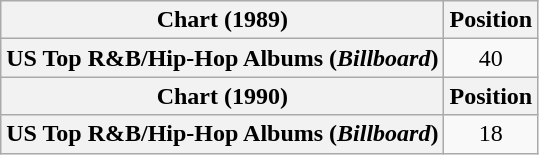<table class="wikitable plainrowheaders" style="text-align:center">
<tr>
<th scope="col">Chart (1989)</th>
<th scope="col">Position</th>
</tr>
<tr>
<th scope="row">US Top R&B/Hip-Hop Albums (<em>Billboard</em>)</th>
<td>40</td>
</tr>
<tr>
<th scope="col">Chart (1990)</th>
<th scope="col">Position</th>
</tr>
<tr>
<th scope="row">US Top R&B/Hip-Hop Albums (<em>Billboard</em>)</th>
<td>18</td>
</tr>
</table>
